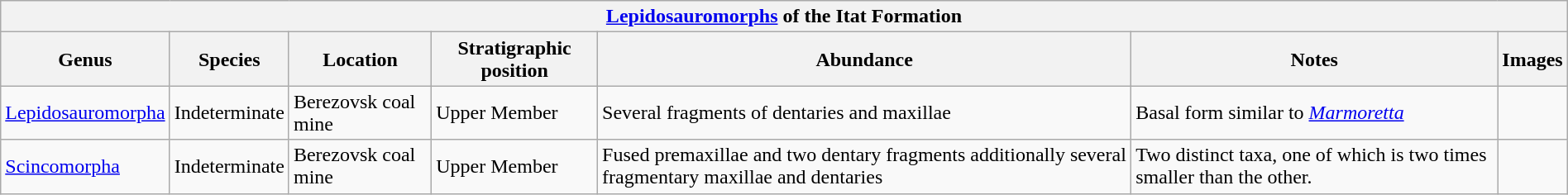<table class="wikitable" align="center" width="100%">
<tr>
<th colspan="7" align="center"><a href='#'>Lepidosauromorphs</a> of the Itat Formation</th>
</tr>
<tr>
<th>Genus</th>
<th>Species</th>
<th>Location</th>
<th>Stratigraphic position</th>
<th>Abundance</th>
<th>Notes</th>
<th>Images</th>
</tr>
<tr>
<td><a href='#'>Lepidosauromorpha</a></td>
<td>Indeterminate</td>
<td>Berezovsk coal mine</td>
<td>Upper Member</td>
<td>Several fragments of dentaries and maxillae</td>
<td>Basal form similar to <em><a href='#'>Marmoretta</a></em></td>
<td></td>
</tr>
<tr>
<td><a href='#'>Scincomorpha</a></td>
<td>Indeterminate</td>
<td>Berezovsk coal mine</td>
<td>Upper Member</td>
<td>Fused premaxillae and two dentary fragments additionally several fragmentary maxillae and dentaries</td>
<td>Two distinct taxa, one of which is two times smaller than the other.</td>
<td></td>
</tr>
</table>
